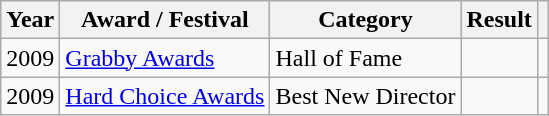<table class="wikitable">
<tr>
<th>Year</th>
<th>Award / Festival</th>
<th>Category</th>
<th>Result</th>
<th></th>
</tr>
<tr>
<td>2009</td>
<td><a href='#'>Grabby Awards</a></td>
<td>Hall of Fame</td>
<td></td>
<td></td>
</tr>
<tr>
<td>2009</td>
<td><a href='#'>Hard Choice Awards</a></td>
<td>Best New Director</td>
<td></td>
<td></td>
</tr>
</table>
